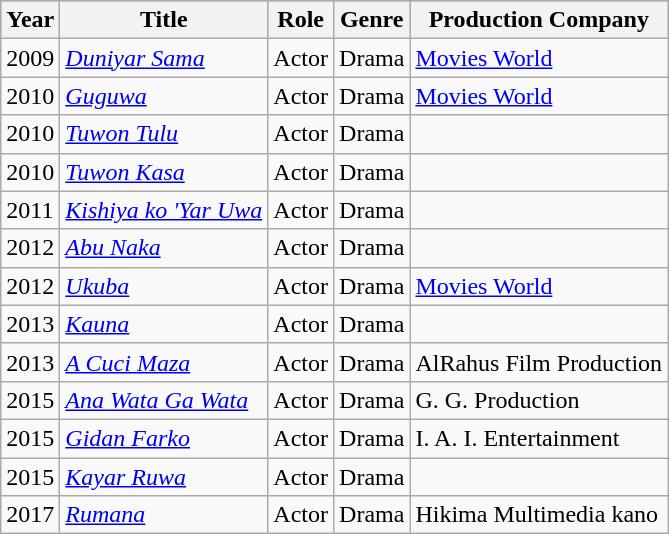<table class="wikitable">
<tr style="background:#b0c4de; text-align:center;">
<th>Year</th>
<th>Title</th>
<th>Role</th>
<th>Genre</th>
<th>Production Company</th>
</tr>
<tr>
<td>2009</td>
<td><em><a href='#'>Duniyar Sama</a></em></td>
<td>Actor</td>
<td>Drama</td>
<td><a href='#'>Movies World</a></td>
</tr>
<tr>
<td>2010</td>
<td><em><a href='#'>Guguwa</a></em></td>
<td>Actor</td>
<td>Drama</td>
<td><a href='#'>Movies World</a></td>
</tr>
<tr>
<td>2010</td>
<td><em><a href='#'>Tuwon Tulu</a></em></td>
<td>Actor</td>
<td>Drama</td>
<td></td>
</tr>
<tr>
<td>2010</td>
<td><em><a href='#'>Tuwon Kasa</a></em></td>
<td>Actor</td>
<td>Drama</td>
<td></td>
</tr>
<tr>
<td>2011</td>
<td><em><a href='#'>Kishiya ko 'Yar Uwa</a></em></td>
<td>Actor</td>
<td>Drama</td>
<td></td>
</tr>
<tr>
<td>2012</td>
<td><em><a href='#'>Abu Naka</a></em></td>
<td>Actor</td>
<td>Drama</td>
<td></td>
</tr>
<tr>
<td>2012</td>
<td><em><a href='#'>Ukuba</a></em></td>
<td>Actor</td>
<td>Drama</td>
<td><a href='#'>Movies World</a></td>
</tr>
<tr>
<td>2013</td>
<td><em><a href='#'>Kauna</a></em></td>
<td>Actor</td>
<td>Drama</td>
<td></td>
</tr>
<tr>
<td>2013</td>
<td><em><a href='#'>A Cuci Maza</a></em></td>
<td>Actor</td>
<td>Drama</td>
<td>AlRahus Film Production</td>
</tr>
<tr>
<td>2015</td>
<td><em><a href='#'>Ana Wata Ga Wata</a></em></td>
<td>Actor</td>
<td>Drama</td>
<td>G. G. Production</td>
</tr>
<tr>
<td>2015</td>
<td><em><a href='#'>Gidan Farko</a></em></td>
<td>Actor</td>
<td>Drama</td>
<td>I. A. I. Entertainment</td>
</tr>
<tr>
<td>2015</td>
<td><em><a href='#'>Kayar Ruwa</a></em></td>
<td>Actor</td>
<td>Drama</td>
<td></td>
</tr>
<tr>
<td>2017</td>
<td><em><a href='#'>Rumana</a></em></td>
<td>Actor</td>
<td>Drama</td>
<td>Hikima Multimedia kano</td>
</tr>
</table>
